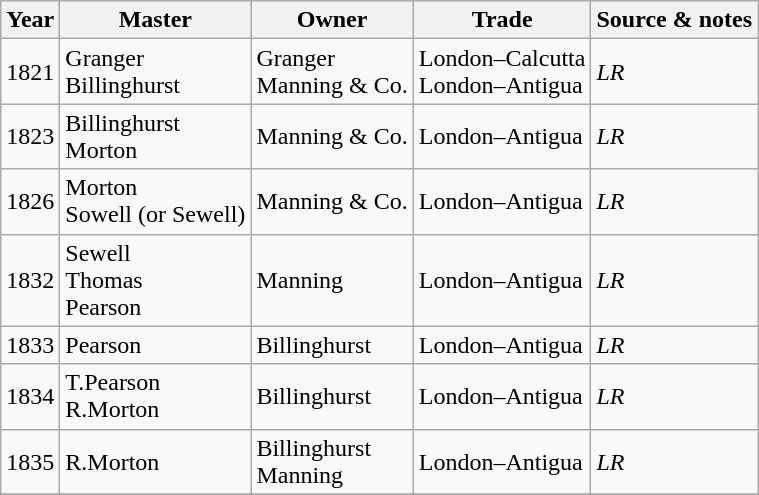<table class=" wikitable">
<tr>
<th>Year</th>
<th>Master</th>
<th>Owner</th>
<th>Trade</th>
<th>Source & notes</th>
</tr>
<tr>
<td>1821</td>
<td>Granger<br>Billinghurst</td>
<td>Granger<br>Manning & Co.</td>
<td>London–Calcutta<br>London–Antigua</td>
<td><em>LR</em></td>
</tr>
<tr>
<td>1823</td>
<td>Billinghurst<br>Morton</td>
<td>Manning & Co.</td>
<td>London–Antigua</td>
<td><em>LR</em></td>
</tr>
<tr>
<td>1826</td>
<td>Morton<br>Sowell (or Sewell)</td>
<td>Manning & Co.</td>
<td>London–Antigua</td>
<td><em>LR</em></td>
</tr>
<tr>
<td>1832</td>
<td>Sewell<br>Thomas<br>Pearson</td>
<td>Manning</td>
<td>London–Antigua</td>
<td><em>LR</em></td>
</tr>
<tr>
<td>1833</td>
<td>Pearson</td>
<td>Billinghurst</td>
<td>London–Antigua</td>
<td><em>LR</em></td>
</tr>
<tr>
<td>1834</td>
<td>T.Pearson<br>R.Morton</td>
<td>Billinghurst</td>
<td>London–Antigua</td>
<td><em>LR</em></td>
</tr>
<tr>
<td>1835</td>
<td>R.Morton</td>
<td>Billinghurst<br>Manning</td>
<td>London–Antigua</td>
<td><em>LR</em></td>
</tr>
<tr>
</tr>
</table>
